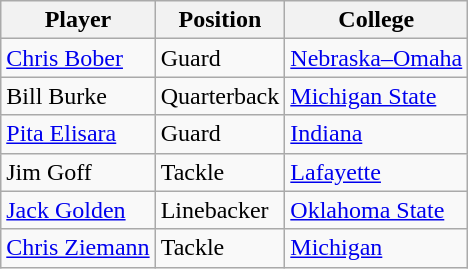<table class="wikitable">
<tr>
<th>Player</th>
<th>Position</th>
<th>College</th>
</tr>
<tr>
<td><a href='#'>Chris Bober</a></td>
<td>Guard</td>
<td><a href='#'>Nebraska–Omaha</a></td>
</tr>
<tr>
<td>Bill Burke</td>
<td>Quarterback</td>
<td><a href='#'>Michigan State</a></td>
</tr>
<tr>
<td><a href='#'>Pita Elisara</a></td>
<td>Guard</td>
<td><a href='#'>Indiana</a></td>
</tr>
<tr>
<td>Jim Goff</td>
<td>Tackle</td>
<td><a href='#'>Lafayette</a></td>
</tr>
<tr>
<td><a href='#'>Jack Golden</a></td>
<td>Linebacker</td>
<td><a href='#'>Oklahoma State</a></td>
</tr>
<tr>
<td><a href='#'>Chris Ziemann</a></td>
<td>Tackle</td>
<td><a href='#'>Michigan</a></td>
</tr>
</table>
